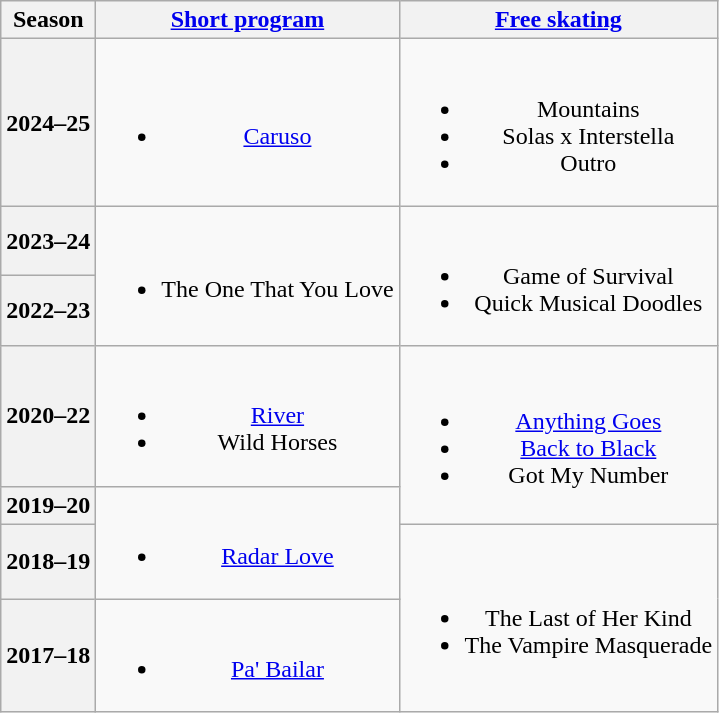<table class=wikitable style=text-align:center>
<tr>
<th>Season</th>
<th><a href='#'>Short program</a></th>
<th><a href='#'>Free skating</a></th>
</tr>
<tr>
<th>2024–25 <br> </th>
<td><br><ul><li><a href='#'>Caruso</a> <br> </li></ul></td>
<td><br><ul><li>Mountains <br> </li><li>Solas x Interstella <br> </li><li>Outro <br> </li></ul></td>
</tr>
<tr>
<th>2023–24</th>
<td rowspan=2><br><ul><li>The One That You Love <br> </li></ul></td>
<td rowspan=2><br><ul><li>Game of Survival <br> </li><li>Quick Musical Doodles <br> </li></ul></td>
</tr>
<tr>
<th>2022–23 <br></th>
</tr>
<tr>
<th>2020–22 <br></th>
<td><br><ul><li><a href='#'>River</a></li><li>Wild Horses <br> </li></ul></td>
<td rowspan=2><br><ul><li><a href='#'>Anything Goes</a> <br> </li><li><a href='#'>Back to Black</a> <br> </li><li>Got My Number <br> </li></ul></td>
</tr>
<tr>
<th>2019–20 <br></th>
<td rowspan=2><br><ul><li><a href='#'>Radar Love</a> <br> </li></ul></td>
</tr>
<tr>
<th>2018–19 <br></th>
<td rowspan=2><br><ul><li>The Last of Her Kind</li><li>The Vampire Masquerade <br> </li></ul></td>
</tr>
<tr>
<th>2017–18 <br></th>
<td><br><ul><li><a href='#'>Pa' Bailar</a> <br> </li></ul></td>
</tr>
</table>
